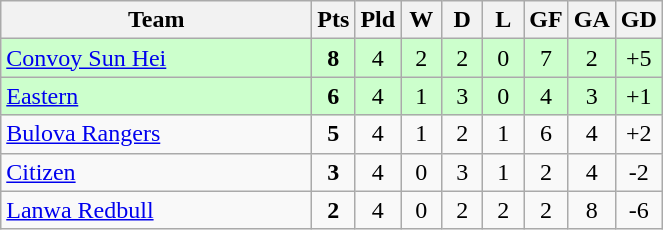<table class="wikitable" style="text-align: center;">
<tr>
<th width="200">Team</th>
<th width="20" abbr="Points">Pts</th>
<th width="20" abbr="Played">Pld</th>
<th width="20" abbr="Won">W</th>
<th width="20" abbr="Drawn">D</th>
<th width="20" abbr="Lost">L</th>
<th width="20" abbr="Goals for">GF</th>
<th width="20" abbr="Goals against">GA</th>
<th width="20" abbr="Goal difference">GD</th>
</tr>
<tr style="background: #ccffcc;">
<td style="text-align:left;"><a href='#'>Convoy Sun Hei</a></td>
<td><strong>8</strong></td>
<td>4</td>
<td>2</td>
<td>2</td>
<td>0</td>
<td>7</td>
<td>2</td>
<td>+5</td>
</tr>
<tr style="background: #ccffcc;">
<td style="text-align:left;"><a href='#'>Eastern</a></td>
<td><strong>6</strong></td>
<td>4</td>
<td>1</td>
<td>3</td>
<td>0</td>
<td>4</td>
<td>3</td>
<td>+1</td>
</tr>
<tr>
<td style="text-align:left;"><a href='#'>Bulova Rangers</a></td>
<td><strong>5</strong></td>
<td>4</td>
<td>1</td>
<td>2</td>
<td>1</td>
<td>6</td>
<td>4</td>
<td>+2</td>
</tr>
<tr>
<td style="text-align:left;"><a href='#'>Citizen</a></td>
<td><strong>3</strong></td>
<td>4</td>
<td>0</td>
<td>3</td>
<td>1</td>
<td>2</td>
<td>4</td>
<td>-2</td>
</tr>
<tr>
<td style="text-align:left;"><a href='#'>Lanwa Redbull</a></td>
<td><strong>2</strong></td>
<td>4</td>
<td>0</td>
<td>2</td>
<td>2</td>
<td>2</td>
<td>8</td>
<td>-6</td>
</tr>
</table>
